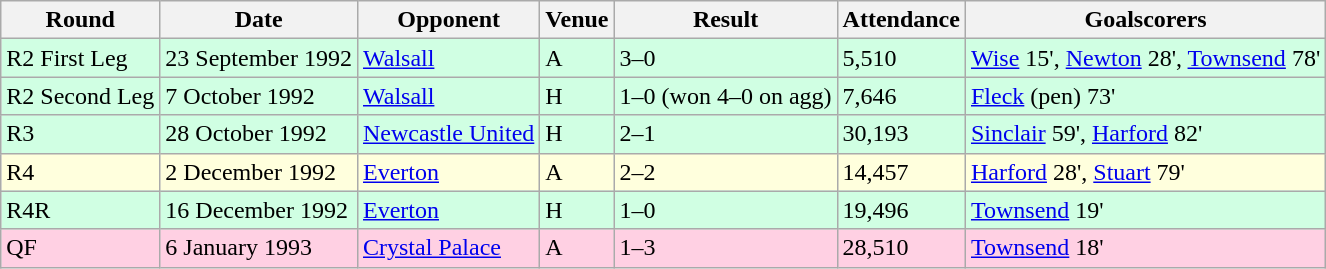<table class="wikitable">
<tr>
<th>Round</th>
<th>Date</th>
<th>Opponent</th>
<th>Venue</th>
<th>Result</th>
<th>Attendance</th>
<th>Goalscorers</th>
</tr>
<tr style="background-color: #d0ffe3;">
<td>R2 First Leg</td>
<td>23 September 1992</td>
<td><a href='#'>Walsall</a></td>
<td>A</td>
<td>3–0</td>
<td>5,510</td>
<td><a href='#'>Wise</a> 15', <a href='#'>Newton</a> 28', <a href='#'>Townsend</a> 78'</td>
</tr>
<tr style="background-color: #d0ffe3;">
<td>R2 Second Leg</td>
<td>7 October 1992</td>
<td><a href='#'>Walsall</a></td>
<td>H</td>
<td>1–0 (won 4–0 on agg)</td>
<td>7,646</td>
<td><a href='#'>Fleck</a> (pen) 73'</td>
</tr>
<tr style="background-color: #d0ffe3;">
<td>R3</td>
<td>28 October 1992</td>
<td><a href='#'>Newcastle United</a></td>
<td>H</td>
<td>2–1</td>
<td>30,193</td>
<td><a href='#'>Sinclair</a> 59', <a href='#'>Harford</a> 82'</td>
</tr>
<tr style="background-color: #ffffdd;">
<td>R4</td>
<td>2 December 1992</td>
<td><a href='#'>Everton</a></td>
<td>A</td>
<td>2–2</td>
<td>14,457</td>
<td><a href='#'>Harford</a> 28', <a href='#'>Stuart</a> 79'</td>
</tr>
<tr style="background-color: #d0ffe3;">
<td>R4R</td>
<td>16 December 1992</td>
<td><a href='#'>Everton</a></td>
<td>H</td>
<td>1–0</td>
<td>19,496</td>
<td><a href='#'>Townsend</a> 19'</td>
</tr>
<tr style="background-color: #ffd0e3;">
<td>QF</td>
<td>6 January 1993</td>
<td><a href='#'>Crystal Palace</a></td>
<td>A</td>
<td>1–3</td>
<td>28,510</td>
<td><a href='#'>Townsend</a> 18'</td>
</tr>
</table>
